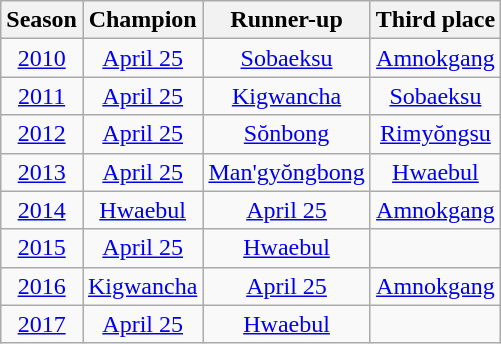<table class="wikitable" style="text-align:center">
<tr>
<th>Season</th>
<th>Champion</th>
<th>Runner-up</th>
<th>Third place</th>
</tr>
<tr>
<td style="text-align:center;"><a href='#'>2010</a></td>
<td><a href='#'>April 25</a></td>
<td><a href='#'>Sobaeksu</a></td>
<td><a href='#'>Amnokgang</a></td>
</tr>
<tr>
<td style="text-align:center;"><a href='#'>2011</a></td>
<td><a href='#'>April 25</a></td>
<td><a href='#'>Kigwancha</a></td>
<td><a href='#'>Sobaeksu</a></td>
</tr>
<tr>
<td style="text-align:center;"><a href='#'>2012</a></td>
<td><a href='#'>April 25</a></td>
<td><a href='#'>Sŏnbong</a></td>
<td><a href='#'>Rimyŏngsu</a></td>
</tr>
<tr>
<td style="text-align:center;"><a href='#'>2013</a></td>
<td><a href='#'>April 25</a></td>
<td><a href='#'>Man'gyŏngbong</a></td>
<td><a href='#'>Hwaebul</a></td>
</tr>
<tr>
<td style="text-align:center;"><a href='#'>2014</a></td>
<td><a href='#'>Hwaebul</a></td>
<td><a href='#'>April 25</a></td>
<td><a href='#'>Amnokgang</a></td>
</tr>
<tr>
<td style="text-align:center;"><a href='#'>2015</a></td>
<td><a href='#'>April 25</a></td>
<td><a href='#'>Hwaebul</a></td>
<td></td>
</tr>
<tr>
<td style="text-align:center;"><a href='#'>2016</a></td>
<td><a href='#'>Kigwancha</a></td>
<td><a href='#'>April 25</a></td>
<td><a href='#'>Amnokgang</a></td>
</tr>
<tr>
<td style="text-align:center;"><a href='#'>2017</a></td>
<td><a href='#'>April 25</a></td>
<td><a href='#'>Hwaebul</a></td>
<td></td>
</tr>
</table>
